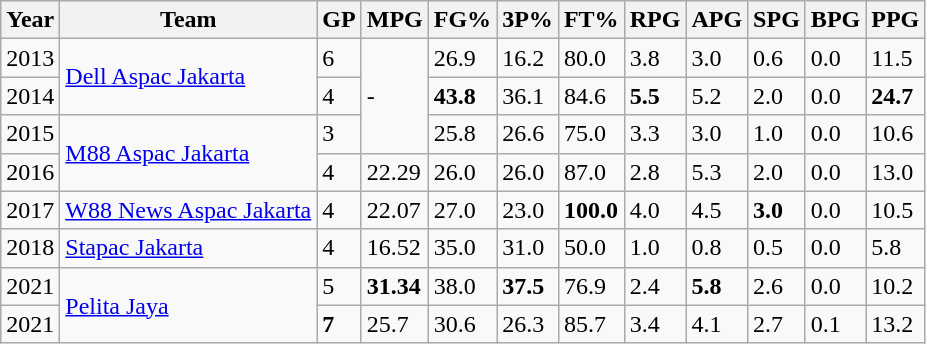<table class="wikitable sortable">
<tr>
<th>Year</th>
<th>Team</th>
<th>GP</th>
<th>MPG</th>
<th>FG%</th>
<th>3P%</th>
<th>FT%</th>
<th>RPG</th>
<th>APG</th>
<th>SPG</th>
<th>BPG</th>
<th>PPG</th>
</tr>
<tr>
<td>2013</td>
<td rowspan="2"><a href='#'>Dell Aspac Jakarta</a></td>
<td>6</td>
<td rowspan="3">-</td>
<td>26.9</td>
<td>16.2</td>
<td>80.0</td>
<td>3.8</td>
<td>3.0</td>
<td>0.6</td>
<td>0.0</td>
<td>11.5</td>
</tr>
<tr>
<td>2014</td>
<td>4</td>
<td><strong>43.8</strong></td>
<td>36.1</td>
<td>84.6</td>
<td><strong>5.5</strong></td>
<td>5.2</td>
<td>2.0</td>
<td>0.0</td>
<td><strong>24.7</strong></td>
</tr>
<tr>
<td>2015</td>
<td rowspan="2"><a href='#'>M88 Aspac Jakarta</a></td>
<td>3</td>
<td>25.8</td>
<td>26.6</td>
<td>75.0</td>
<td>3.3</td>
<td>3.0</td>
<td>1.0</td>
<td>0.0</td>
<td>10.6</td>
</tr>
<tr>
<td>2016</td>
<td>4</td>
<td>22.29</td>
<td>26.0</td>
<td>26.0</td>
<td>87.0</td>
<td>2.8</td>
<td>5.3</td>
<td>2.0</td>
<td>0.0</td>
<td>13.0</td>
</tr>
<tr>
<td>2017</td>
<td><a href='#'>W88 News Aspac Jakarta</a></td>
<td>4</td>
<td>22.07</td>
<td>27.0</td>
<td>23.0</td>
<td><strong>100.0</strong></td>
<td>4.0</td>
<td>4.5</td>
<td><strong>3.0</strong></td>
<td>0.0</td>
<td>10.5</td>
</tr>
<tr>
<td>2018</td>
<td><a href='#'>Stapac Jakarta</a></td>
<td>4</td>
<td>16.52</td>
<td>35.0</td>
<td>31.0</td>
<td>50.0</td>
<td>1.0</td>
<td>0.8</td>
<td>0.5</td>
<td>0.0</td>
<td>5.8</td>
</tr>
<tr>
<td>2021</td>
<td rowspan="2"><a href='#'>Pelita Jaya</a></td>
<td>5</td>
<td><strong>31.34</strong></td>
<td>38.0</td>
<td><strong>37.5</strong></td>
<td>76.9</td>
<td>2.4</td>
<td><strong>5.8</strong></td>
<td>2.6</td>
<td>0.0</td>
<td>10.2</td>
</tr>
<tr>
<td>2021</td>
<td><strong>7</strong></td>
<td>25.7</td>
<td>30.6</td>
<td>26.3</td>
<td>85.7</td>
<td>3.4</td>
<td>4.1</td>
<td>2.7</td>
<td>0.1</td>
<td>13.2</td>
</tr>
</table>
